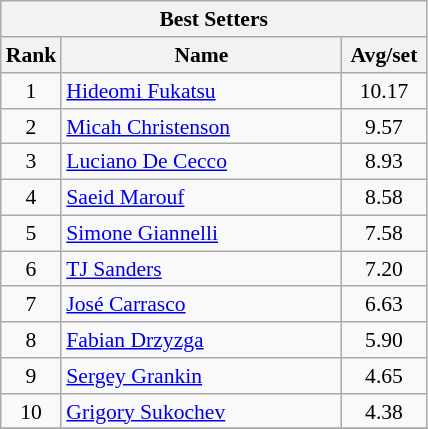<table class="wikitable" style="float:left; margin-right:1em; font-size:90%">
<tr>
<th colspan=3>Best Setters</th>
</tr>
<tr>
<th width=30>Rank</th>
<th width=180>Name</th>
<th width=50>Avg/set</th>
</tr>
<tr>
<td align=center>1</td>
<td> <a href='#'>Hideomi Fukatsu</a></td>
<td align=center>10.17</td>
</tr>
<tr>
<td align=center>2</td>
<td> <a href='#'>Micah Christenson</a></td>
<td align=center>9.57</td>
</tr>
<tr>
<td align=center>3</td>
<td> <a href='#'>Luciano De Cecco</a></td>
<td align=center>8.93</td>
</tr>
<tr>
<td align=center>4</td>
<td> <a href='#'>Saeid Marouf</a></td>
<td align=center>8.58</td>
</tr>
<tr>
<td align=center>5</td>
<td> <a href='#'>Simone Giannelli</a></td>
<td align=center>7.58</td>
</tr>
<tr>
<td align=center>6</td>
<td> <a href='#'>TJ Sanders</a></td>
<td align=center>7.20</td>
</tr>
<tr>
<td align=center>7</td>
<td> <a href='#'>José Carrasco</a></td>
<td align=center>6.63</td>
</tr>
<tr>
<td align=center>8</td>
<td> <a href='#'>Fabian Drzyzga</a></td>
<td align=center>5.90</td>
</tr>
<tr>
<td align=center>9</td>
<td> <a href='#'>Sergey Grankin</a></td>
<td align=center>4.65</td>
</tr>
<tr>
<td align=center>10</td>
<td> <a href='#'>Grigory Sukochev</a></td>
<td align=center>4.38</td>
</tr>
<tr>
</tr>
</table>
